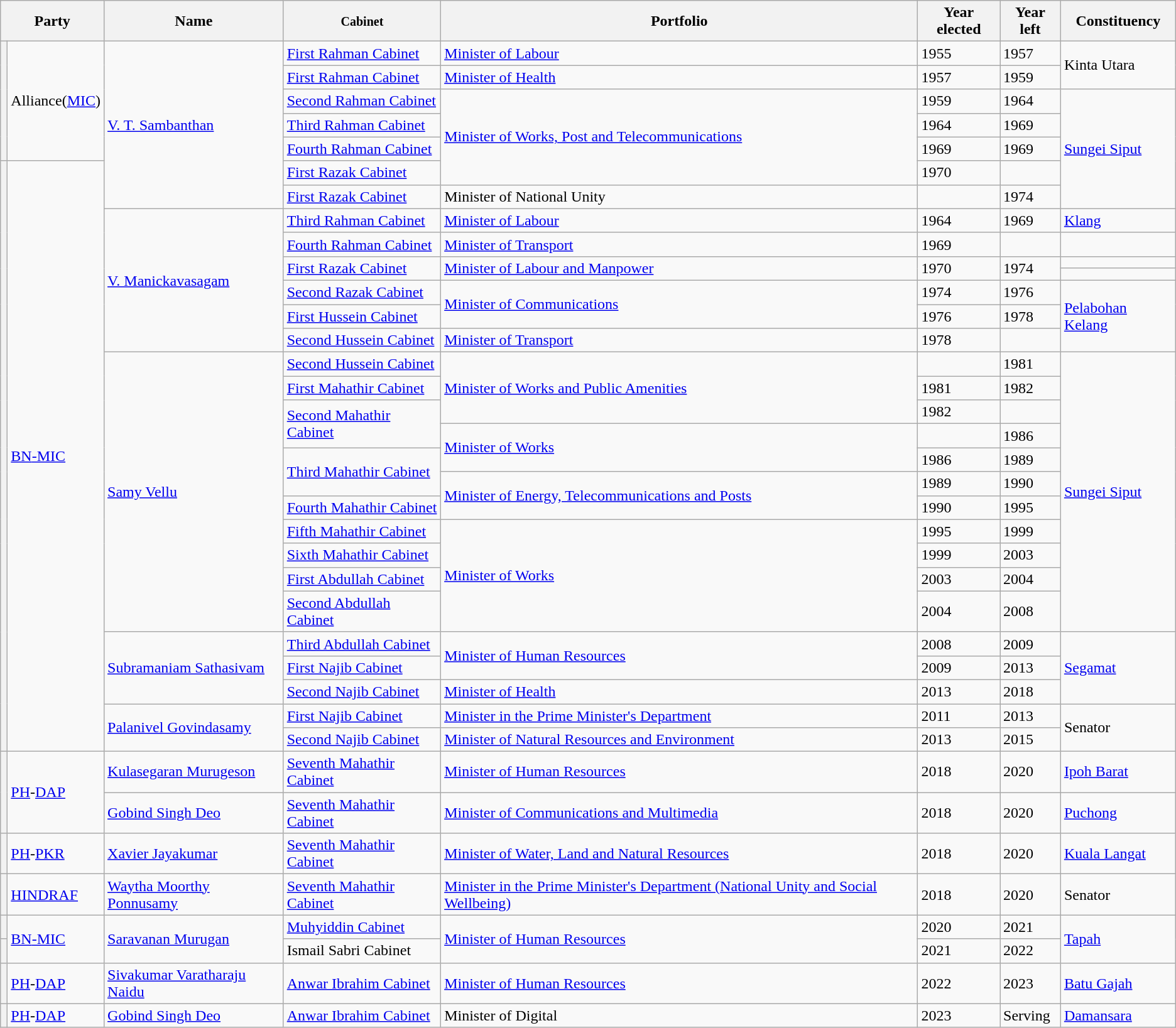<table class="wikitable sortable">
<tr>
<th colspan="2">Party</th>
<th>Name</th>
<th><small>Cabinet</small></th>
<th>Portfolio</th>
<th>Year elected</th>
<th>Year left</th>
<th>Constituency</th>
</tr>
<tr>
<th rowspan="5"></th>
<td rowspan="5">Alliance(<a href='#'>MIC</a>)</td>
<td rowspan="7"><a href='#'>V. T. Sambanthan</a></td>
<td><a href='#'>First Rahman Cabinet</a></td>
<td><a href='#'>Minister of Labour</a></td>
<td>1955</td>
<td>1957</td>
<td rowspan="2">Kinta Utara</td>
</tr>
<tr>
<td><a href='#'>First Rahman Cabinet</a></td>
<td><a href='#'>Minister of Health</a></td>
<td>1957</td>
<td>1959</td>
</tr>
<tr>
<td><a href='#'>Second Rahman Cabinet</a></td>
<td rowspan="4"><a href='#'>Minister of Works, Post and Telecommunications</a></td>
<td>1959</td>
<td>1964</td>
<td rowspan="5"><a href='#'>Sungei Siput</a></td>
</tr>
<tr>
<td><a href='#'>Third Rahman Cabinet</a></td>
<td>1964</td>
<td>1969</td>
</tr>
<tr>
<td><a href='#'>Fourth Rahman Cabinet</a></td>
<td>1969</td>
<td>1969</td>
</tr>
<tr>
<th rowspan="25"></th>
<td rowspan="25"><a href='#'>BN</a><a href='#'>-MIC</a></td>
<td><a href='#'>First Razak Cabinet</a></td>
<td>1970</td>
<td></td>
</tr>
<tr>
<td><a href='#'>First Razak Cabinet</a></td>
<td>Minister of National Unity</td>
<td></td>
<td>1974</td>
</tr>
<tr>
<td rowspan="7"><a href='#'>V. Manickavasagam</a></td>
<td><a href='#'>Third Rahman Cabinet</a></td>
<td><a href='#'>Minister of Labour</a></td>
<td>1964</td>
<td>1969</td>
<td><a href='#'>Klang</a></td>
</tr>
<tr>
<td><a href='#'>Fourth Rahman Cabinet</a></td>
<td><a href='#'>Minister of Transport</a></td>
<td>1969</td>
<td></td>
<td></td>
</tr>
<tr>
<td rowspan="2"><a href='#'>First Razak Cabinet</a></td>
<td rowspan="2"><a href='#'>Minister of Labour and Manpower</a></td>
<td rowspan="2">1970</td>
<td rowspan="2">1974</td>
<td></td>
</tr>
<tr>
<td></td>
</tr>
<tr>
<td><a href='#'>Second Razak Cabinet</a></td>
<td rowspan="2"><a href='#'>Minister of Communications</a></td>
<td>1974</td>
<td>1976</td>
<td rowspan="3"><a href='#'>Pelabohan Kelang</a></td>
</tr>
<tr>
<td><a href='#'>First Hussein Cabinet</a></td>
<td>1976</td>
<td>1978</td>
</tr>
<tr>
<td><a href='#'>Second Hussein Cabinet</a></td>
<td><a href='#'>Minister of Transport</a></td>
<td>1978</td>
<td></td>
</tr>
<tr>
<td rowspan="11"><a href='#'>Samy Vellu</a></td>
<td><a href='#'>Second Hussein Cabinet</a></td>
<td rowspan="3"><a href='#'>Minister of Works and Public Amenities</a></td>
<td></td>
<td>1981</td>
<td rowspan="11"><a href='#'>Sungei Siput</a></td>
</tr>
<tr>
<td><a href='#'>First Mahathir Cabinet</a></td>
<td>1981</td>
<td>1982</td>
</tr>
<tr>
<td rowspan="2"><a href='#'>Second Mahathir Cabinet</a></td>
<td>1982</td>
<td></td>
</tr>
<tr>
<td rowspan="2"><a href='#'>Minister of Works</a></td>
<td></td>
<td>1986</td>
</tr>
<tr>
<td rowspan="2"><a href='#'>Third Mahathir Cabinet</a></td>
<td>1986</td>
<td>1989</td>
</tr>
<tr>
<td rowspan="2"><a href='#'>Minister of Energy, Telecommunications and Posts</a></td>
<td>1989</td>
<td>1990</td>
</tr>
<tr>
<td><a href='#'>Fourth Mahathir Cabinet</a></td>
<td>1990</td>
<td>1995</td>
</tr>
<tr>
<td><a href='#'>Fifth Mahathir Cabinet</a></td>
<td rowspan="4"><a href='#'>Minister of Works</a></td>
<td>1995</td>
<td>1999</td>
</tr>
<tr>
<td><a href='#'>Sixth Mahathir Cabinet</a></td>
<td>1999</td>
<td>2003</td>
</tr>
<tr>
<td><a href='#'>First Abdullah Cabinet</a></td>
<td>2003</td>
<td>2004</td>
</tr>
<tr>
<td><a href='#'>Second Abdullah Cabinet</a></td>
<td>2004</td>
<td>2008</td>
</tr>
<tr>
<td rowspan="3"><a href='#'>Subramaniam Sathasivam</a></td>
<td><a href='#'>Third Abdullah Cabinet</a></td>
<td rowspan="2"><a href='#'>Minister of Human Resources</a></td>
<td>2008</td>
<td>2009</td>
<td rowspan="3"><a href='#'>Segamat</a></td>
</tr>
<tr>
<td><a href='#'>First Najib Cabinet</a></td>
<td>2009</td>
<td>2013</td>
</tr>
<tr>
<td><a href='#'>Second Najib Cabinet</a></td>
<td><a href='#'>Minister of Health</a></td>
<td>2013</td>
<td>2018</td>
</tr>
<tr>
<td rowspan="2"><a href='#'>Palanivel Govindasamy</a></td>
<td><a href='#'>First Najib Cabinet</a></td>
<td><a href='#'>Minister in the Prime Minister's Department</a></td>
<td>2011</td>
<td>2013</td>
<td rowspan="2">Senator</td>
</tr>
<tr>
<td><a href='#'>Second Najib Cabinet</a></td>
<td><a href='#'>Minister of Natural Resources and Environment</a></td>
<td>2013</td>
<td>2015</td>
</tr>
<tr>
<th rowspan="2"></th>
<td rowspan="2"><a href='#'>PH</a>-<a href='#'>DAP</a></td>
<td><a href='#'>Kulasegaran Murugeson</a></td>
<td><a href='#'>Seventh Mahathir Cabinet</a></td>
<td><a href='#'>Minister of Human Resources</a></td>
<td>2018</td>
<td>2020</td>
<td><a href='#'>Ipoh Barat</a></td>
</tr>
<tr>
<td><a href='#'>Gobind Singh Deo</a></td>
<td><a href='#'>Seventh Mahathir Cabinet</a></td>
<td><a href='#'>Minister of Communications and Multimedia</a></td>
<td>2018</td>
<td>2020</td>
<td><a href='#'>Puchong</a></td>
</tr>
<tr>
<th></th>
<td><a href='#'>PH</a>-<a href='#'>PKR</a></td>
<td><a href='#'>Xavier Jayakumar</a></td>
<td><a href='#'>Seventh Mahathir Cabinet</a></td>
<td><a href='#'>Minister of Water, Land and Natural Resources</a></td>
<td>2018</td>
<td>2020</td>
<td><a href='#'>Kuala Langat</a></td>
</tr>
<tr>
<th></th>
<td><a href='#'>HINDRAF</a></td>
<td><a href='#'>Waytha Moorthy Ponnusamy</a></td>
<td><a href='#'>Seventh Mahathir Cabinet</a></td>
<td><a href='#'>Minister in the Prime Minister's Department (National Unity and Social Wellbeing)</a></td>
<td>2018</td>
<td>2020</td>
<td>Senator</td>
</tr>
<tr>
<th></th>
<td rowspan="2"><a href='#'>BN</a><a href='#'>-MIC</a></td>
<td rowspan="2"><a href='#'>Saravanan Murugan</a></td>
<td><a href='#'>Muhyiddin Cabinet</a></td>
<td rowspan="2"><a href='#'>Minister of Human Resources</a></td>
<td>2020</td>
<td>2021</td>
<td rowspan="2"><a href='#'>Tapah</a></td>
</tr>
<tr>
<th></th>
<td>Ismail Sabri Cabinet</td>
<td>2021</td>
<td>2022</td>
</tr>
<tr>
<th></th>
<td><a href='#'>PH</a>-<a href='#'>DAP</a></td>
<td><a href='#'>Sivakumar Varatharaju Naidu</a></td>
<td><a href='#'>Anwar Ibrahim Cabinet</a></td>
<td><a href='#'>Minister of Human Resources</a></td>
<td>2022</td>
<td>2023</td>
<td><a href='#'>Batu Gajah</a></td>
</tr>
<tr>
<th></th>
<td><a href='#'>PH</a>-<a href='#'>DAP</a></td>
<td><a href='#'>Gobind Singh Deo</a></td>
<td><a href='#'>Anwar Ibrahim Cabinet</a></td>
<td>Minister of Digital</td>
<td>2023</td>
<td>Serving</td>
<td><a href='#'>Damansara</a></td>
</tr>
</table>
